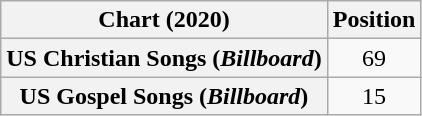<table class="wikitable plainrowheaders sortable" style="text-align:center">
<tr>
<th scope="col">Chart (2020)</th>
<th scope="col">Position</th>
</tr>
<tr>
<th scope="row">US Christian Songs (<em>Billboard</em>)</th>
<td>69</td>
</tr>
<tr>
<th scope="row">US Gospel Songs (<em>Billboard</em>)</th>
<td>15</td>
</tr>
</table>
